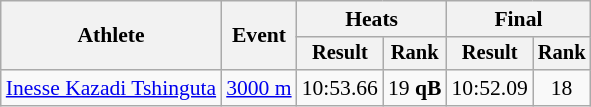<table class="wikitable" style="font-size:90%">
<tr>
<th rowspan=2>Athlete</th>
<th rowspan=2>Event</th>
<th colspan=2>Heats</th>
<th colspan=2>Final</th>
</tr>
<tr style="font-size:95%">
<th>Result</th>
<th>Rank</th>
<th>Result</th>
<th>Rank</th>
</tr>
<tr align=center>
<td align=left><a href='#'>Inesse Kazadi Tshinguta</a></td>
<td align=left><a href='#'>3000 m</a></td>
<td>10:53.66</td>
<td>19 <strong>qB</strong></td>
<td>10:52.09</td>
<td>18</td>
</tr>
</table>
